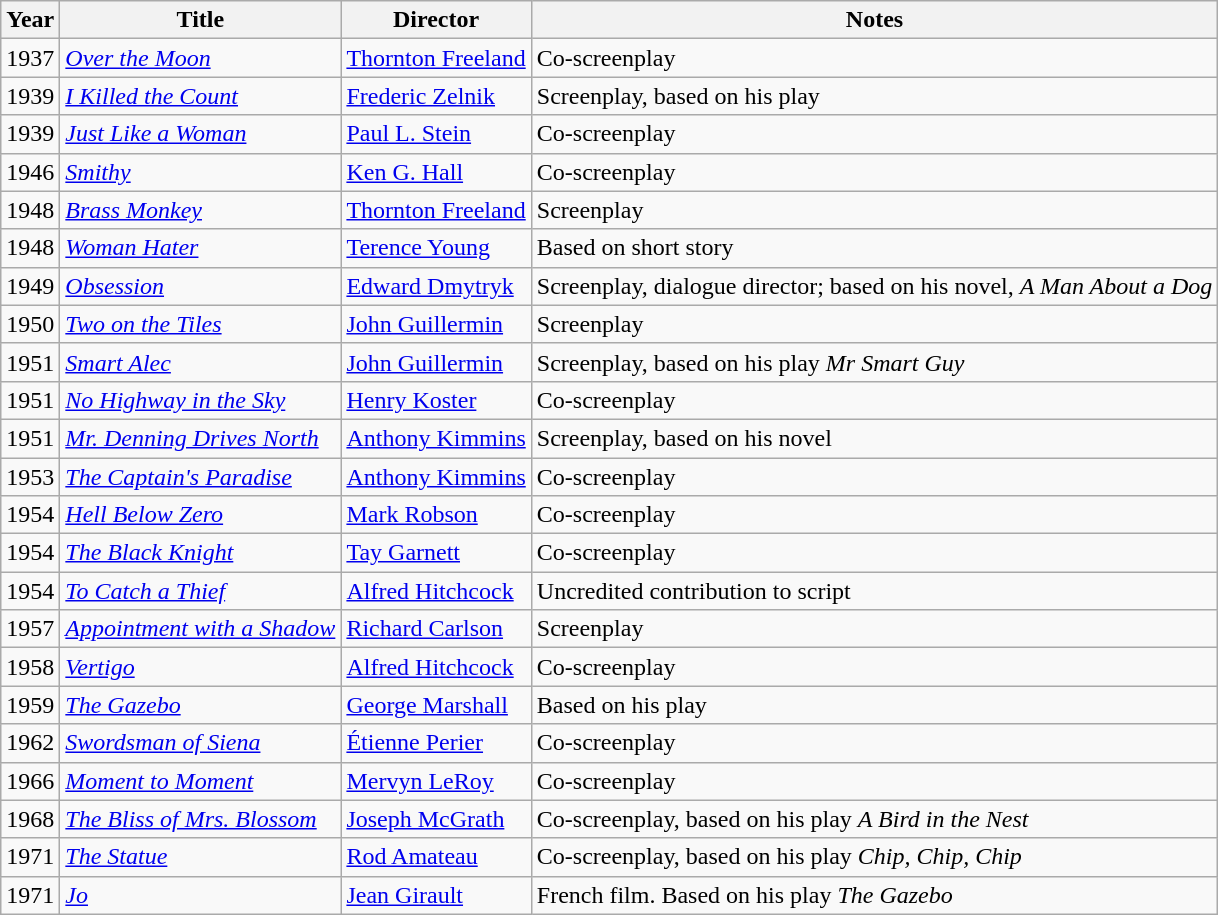<table class="wikitable sortable">
<tr>
<th>Year</th>
<th>Title</th>
<th>Director</th>
<th class="unsortable">Notes</th>
</tr>
<tr>
<td>1937</td>
<td><em><a href='#'>Over the Moon</a></em></td>
<td><a href='#'>Thornton Freeland</a></td>
<td>Co-screenplay</td>
</tr>
<tr>
<td>1939</td>
<td><em><a href='#'>I Killed the Count</a></em></td>
<td><a href='#'>Frederic Zelnik</a></td>
<td>Screenplay, based on his play</td>
</tr>
<tr>
<td>1939</td>
<td><em><a href='#'>Just Like a Woman</a></em></td>
<td><a href='#'>Paul L. Stein</a></td>
<td>Co-screenplay</td>
</tr>
<tr>
<td>1946</td>
<td><em><a href='#'>Smithy</a></em></td>
<td><a href='#'>Ken G. Hall</a></td>
<td>Co-screenplay</td>
</tr>
<tr>
<td>1948</td>
<td><em><a href='#'>Brass Monkey</a></em></td>
<td><a href='#'>Thornton Freeland</a></td>
<td>Screenplay</td>
</tr>
<tr>
<td>1948</td>
<td><em><a href='#'>Woman Hater</a></em></td>
<td><a href='#'>Terence Young</a></td>
<td>Based on short story</td>
</tr>
<tr>
<td>1949</td>
<td><em><a href='#'>Obsession</a></em></td>
<td><a href='#'>Edward Dmytryk</a></td>
<td>Screenplay, dialogue director; based on his novel, <em>A Man About a Dog</em></td>
</tr>
<tr>
<td>1950</td>
<td><em><a href='#'>Two on the Tiles</a></em></td>
<td><a href='#'>John Guillermin</a></td>
<td>Screenplay</td>
</tr>
<tr>
<td>1951</td>
<td><em><a href='#'>Smart Alec</a></em></td>
<td><a href='#'>John Guillermin</a></td>
<td>Screenplay, based on his play <em>Mr Smart Guy</em></td>
</tr>
<tr>
<td>1951</td>
<td><em><a href='#'>No Highway in the Sky</a></em></td>
<td><a href='#'>Henry Koster</a></td>
<td>Co-screenplay</td>
</tr>
<tr>
<td>1951</td>
<td><em><a href='#'>Mr. Denning Drives North</a></em></td>
<td><a href='#'>Anthony Kimmins</a></td>
<td>Screenplay, based on his novel</td>
</tr>
<tr>
<td>1953</td>
<td><em><a href='#'>The Captain's Paradise</a></em></td>
<td><a href='#'>Anthony Kimmins</a></td>
<td>Co-screenplay</td>
</tr>
<tr>
<td>1954</td>
<td><em><a href='#'>Hell Below Zero</a></em></td>
<td><a href='#'>Mark Robson</a></td>
<td>Co-screenplay</td>
</tr>
<tr>
<td>1954</td>
<td><em><a href='#'>The Black Knight</a></em></td>
<td><a href='#'>Tay Garnett</a></td>
<td>Co-screenplay</td>
</tr>
<tr>
<td>1954</td>
<td><em><a href='#'>To Catch a Thief</a></em></td>
<td><a href='#'>Alfred Hitchcock</a></td>
<td>Uncredited contribution to script</td>
</tr>
<tr>
<td>1957</td>
<td><em><a href='#'>Appointment with a Shadow</a></em></td>
<td><a href='#'>Richard Carlson</a></td>
<td>Screenplay</td>
</tr>
<tr>
<td>1958</td>
<td><em><a href='#'>Vertigo</a></em></td>
<td><a href='#'>Alfred Hitchcock</a></td>
<td>Co-screenplay</td>
</tr>
<tr>
<td>1959</td>
<td><em><a href='#'>The Gazebo</a></em></td>
<td><a href='#'>George Marshall</a></td>
<td>Based on his play</td>
</tr>
<tr>
<td>1962</td>
<td><em><a href='#'>Swordsman of Siena</a></em></td>
<td><a href='#'>Étienne Perier</a></td>
<td>Co-screenplay</td>
</tr>
<tr>
<td>1966</td>
<td><em><a href='#'>Moment to Moment</a></em></td>
<td><a href='#'>Mervyn LeRoy</a></td>
<td>Co-screenplay</td>
</tr>
<tr>
<td>1968</td>
<td><em><a href='#'>The Bliss of Mrs. Blossom</a></em></td>
<td><a href='#'>Joseph McGrath</a></td>
<td>Co-screenplay, based on his play <em>A Bird in the Nest</em></td>
</tr>
<tr>
<td>1971</td>
<td><em><a href='#'>The Statue</a></em></td>
<td><a href='#'>Rod Amateau</a></td>
<td>Co-screenplay, based on his play <em>Chip, Chip, Chip</em></td>
</tr>
<tr>
<td>1971</td>
<td><em><a href='#'>Jo</a></em></td>
<td><a href='#'>Jean Girault</a></td>
<td>French film. Based on his play <em>The Gazebo</em></td>
</tr>
</table>
